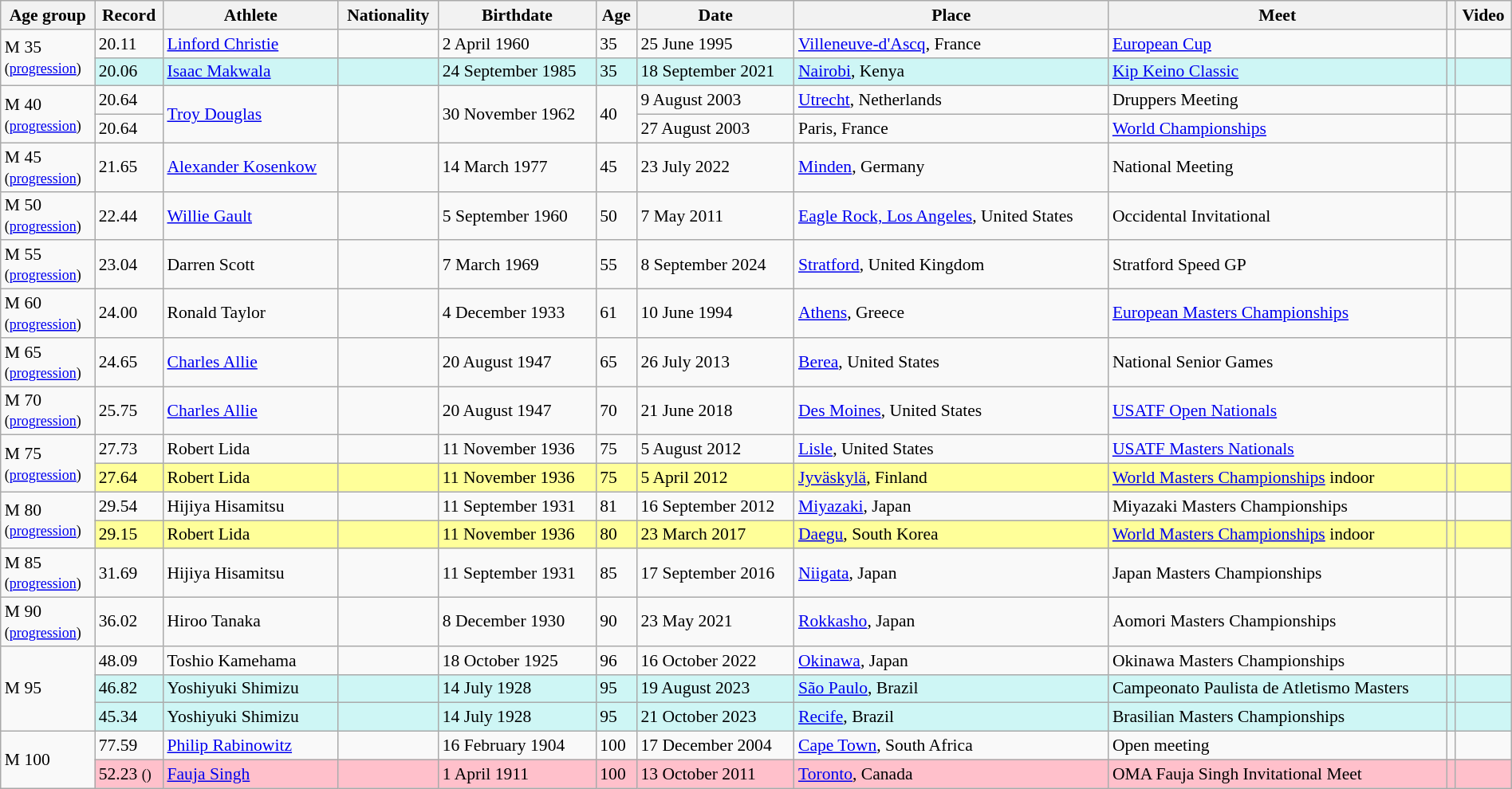<table class="wikitable" style="font-size:90%; width: 100%;">
<tr>
<th>Age group</th>
<th>Record</th>
<th>Athlete</th>
<th>Nationality</th>
<th>Birthdate</th>
<th>Age</th>
<th>Date</th>
<th>Place</th>
<th>Meet</th>
<th></th>
<th>Video</th>
</tr>
<tr>
<td rowspan=2>M 35 <br><small>(<a href='#'>progression</a>)</small></td>
<td>20.11 </td>
<td><a href='#'>Linford Christie</a></td>
<td></td>
<td>2 April 1960</td>
<td>35</td>
<td>25 June 1995</td>
<td><a href='#'>Villeneuve-d'Ascq</a>, France</td>
<td><a href='#'>European Cup</a></td>
<td></td>
<td></td>
</tr>
<tr style="background:#cef6f5;">
<td>20.06  </td>
<td><a href='#'>Isaac Makwala</a></td>
<td></td>
<td>24 September 1985</td>
<td>35</td>
<td>18 September 2021</td>
<td><a href='#'>Nairobi</a>, Kenya</td>
<td><a href='#'>Kip Keino Classic</a></td>
<td></td>
<td></td>
</tr>
<tr>
<td rowspan=2>M 40 <br><small>(<a href='#'>progression</a>)</small></td>
<td>20.64 </td>
<td rowspan=2><a href='#'>Troy Douglas</a></td>
<td rowspan=2></td>
<td rowspan=2>30 November 1962</td>
<td rowspan=2>40</td>
<td>9 August 2003</td>
<td><a href='#'>Utrecht</a>, Netherlands</td>
<td>Druppers Meeting</td>
<td></td>
<td></td>
</tr>
<tr>
<td>20.64 </td>
<td>27 August 2003</td>
<td>Paris, France</td>
<td><a href='#'>World Championships</a></td>
<td></td>
<td></td>
</tr>
<tr>
<td>M 45 <br><small>(<a href='#'>progression</a>)</small></td>
<td>21.65 </td>
<td><a href='#'>Alexander Kosenkow</a></td>
<td></td>
<td>14 March 1977</td>
<td>45</td>
<td>23 July 2022</td>
<td><a href='#'>Minden</a>, Germany</td>
<td>National Meeting</td>
<td></td>
<td></td>
</tr>
<tr>
<td>M 50 <br><small>(<a href='#'>progression</a>)</small></td>
<td>22.44 </td>
<td><a href='#'>Willie Gault</a></td>
<td></td>
<td>5 September 1960</td>
<td>50</td>
<td>7 May 2011</td>
<td><a href='#'>Eagle Rock, Los Angeles</a>, United States</td>
<td>Occidental Invitational</td>
<td></td>
<td></td>
</tr>
<tr>
<td>M 55 <br><small>(<a href='#'>progression</a>)</small></td>
<td>23.04 </td>
<td>Darren Scott</td>
<td></td>
<td>7 March 1969</td>
<td>55</td>
<td>8 September 2024</td>
<td><a href='#'>Stratford</a>, United Kingdom</td>
<td>Stratford Speed GP</td>
<td></td>
<td></td>
</tr>
<tr>
<td>M 60 <br><small>(<a href='#'>progression</a>)</small></td>
<td>24.00 </td>
<td>Ronald Taylor</td>
<td></td>
<td>4 December 1933</td>
<td>61</td>
<td>10 June 1994</td>
<td><a href='#'>Athens</a>, Greece</td>
<td><a href='#'>European Masters Championships</a></td>
<td></td>
<td></td>
</tr>
<tr>
<td>M 65 <br><small>(<a href='#'>progression</a>)</small></td>
<td>24.65 </td>
<td><a href='#'>Charles Allie</a></td>
<td></td>
<td>20 August 1947</td>
<td>65</td>
<td>26 July 2013</td>
<td><a href='#'>Berea</a>, United States</td>
<td>National Senior Games</td>
<td></td>
<td></td>
</tr>
<tr>
<td>M 70 <br><small>(<a href='#'>progression</a>)</small></td>
<td>25.75 </td>
<td><a href='#'>Charles Allie</a></td>
<td></td>
<td>20 August 1947</td>
<td>70</td>
<td>21 June 2018</td>
<td><a href='#'>Des Moines</a>, United States</td>
<td><a href='#'>USATF Open Nationals</a></td>
<td></td>
<td></td>
</tr>
<tr>
<td rowspan=2>M 75 <br><small>(<a href='#'>progression</a>)</small></td>
<td>27.73 </td>
<td>Robert Lida</td>
<td></td>
<td>11 November 1936</td>
<td>75</td>
<td>5 August 2012</td>
<td><a href='#'>Lisle</a>, United States</td>
<td><a href='#'>USATF Masters Nationals</a></td>
<td></td>
<td></td>
</tr>
<tr style="background:#ff9;">
<td>27.64 </td>
<td>Robert Lida</td>
<td></td>
<td>11 November 1936</td>
<td>75</td>
<td>5 April 2012</td>
<td><a href='#'>Jyväskylä</a>, Finland</td>
<td><a href='#'>World Masters Championships</a> indoor</td>
<td></td>
<td></td>
</tr>
<tr>
<td rowspan=2>M 80 <br><small>(<a href='#'>progression</a>)</small></td>
<td>29.54 </td>
<td>Hijiya Hisamitsu</td>
<td></td>
<td>11 September 1931</td>
<td>81</td>
<td>16 September 2012</td>
<td><a href='#'>Miyazaki</a>, Japan</td>
<td>Miyazaki Masters Championships</td>
<td></td>
<td></td>
</tr>
<tr style="background:#ff9;">
<td>29.15 </td>
<td>Robert Lida</td>
<td></td>
<td>11 November 1936</td>
<td>80</td>
<td>23 March 2017</td>
<td><a href='#'>Daegu</a>, South Korea</td>
<td><a href='#'>World Masters Championships</a> indoor</td>
<td></td>
<td></td>
</tr>
<tr>
<td>M 85  <br><small>(<a href='#'>progression</a>)</small></td>
<td>31.69 </td>
<td>Hijiya Hisamitsu</td>
<td></td>
<td>11 September 1931</td>
<td>85</td>
<td>17 September 2016</td>
<td><a href='#'>Niigata</a>, Japan</td>
<td>Japan Masters Championships</td>
<td></td>
<td></td>
</tr>
<tr>
<td>M 90 <br><small>(<a href='#'>progression</a>)</small></td>
<td>36.02 </td>
<td>Hiroo Tanaka</td>
<td></td>
<td>8 December 1930</td>
<td>90</td>
<td>23 May 2021</td>
<td><a href='#'>Rokkasho</a>, Japan</td>
<td>Aomori Masters Championships</td>
<td></td>
<td></td>
</tr>
<tr>
<td rowspan=3>M 95</td>
<td>48.09 </td>
<td>Toshio Kamehama</td>
<td></td>
<td>18 October 1925</td>
<td>96</td>
<td>16 October 2022</td>
<td><a href='#'>Okinawa</a>, Japan</td>
<td>Okinawa Masters Championships</td>
<td></td>
<td></td>
</tr>
<tr style="background:#cef6f5;">
<td>46.82 </td>
<td>Yoshiyuki Shimizu</td>
<td></td>
<td>14 July 1928</td>
<td>95</td>
<td>19 August 2023</td>
<td><a href='#'>São Paulo</a>, Brazil</td>
<td>Campeonato Paulista de Atletismo Masters</td>
<td></td>
<td></td>
</tr>
<tr style="background:#cef6f5;">
<td>45.34 </td>
<td>Yoshiyuki Shimizu</td>
<td></td>
<td>14 July 1928</td>
<td>95</td>
<td>21 October 2023</td>
<td><a href='#'>Recife</a>, Brazil</td>
<td>Brasilian Masters Championships</td>
<td></td>
<td></td>
</tr>
<tr>
<td rowspan=2>M 100</td>
<td>77.59 </td>
<td><a href='#'>Philip Rabinowitz</a></td>
<td></td>
<td>16 February 1904</td>
<td>100</td>
<td>17 December 2004</td>
<td><a href='#'>Cape Town</a>, South Africa</td>
<td>Open meeting</td>
<td></td>
<td></td>
</tr>
<tr style="background:pink">
<td>52.23 <small>()</small></td>
<td><a href='#'>Fauja Singh</a></td>
<td></td>
<td>1 April 1911</td>
<td>100</td>
<td>13 October 2011</td>
<td><a href='#'>Toronto</a>, Canada</td>
<td>OMA Fauja Singh Invitational Meet</td>
<td></td>
<td></td>
</tr>
</table>
